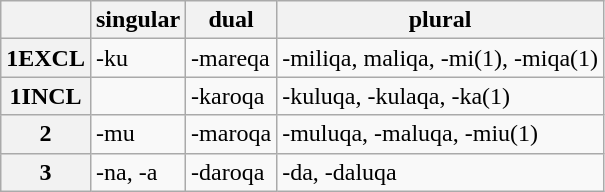<table class="wikitable">
<tr>
<th></th>
<th>singular</th>
<th>dual</th>
<th>plural</th>
</tr>
<tr>
<th>1EXCL</th>
<td>-ku</td>
<td>-mareqa</td>
<td>-miliqa, maliqa, -mi(1), -miqa(1)</td>
</tr>
<tr>
<th>1INCL</th>
<td></td>
<td>-karoqa</td>
<td>-kuluqa, -kulaqa, -ka(1)</td>
</tr>
<tr>
<th>2</th>
<td>-mu</td>
<td>-maroqa</td>
<td>-muluqa, -maluqa, -miu(1)</td>
</tr>
<tr>
<th>3</th>
<td>-na, -a</td>
<td>-daroqa</td>
<td>-da, -daluqa</td>
</tr>
</table>
